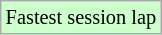<table class="wikitable" style="font-size: 85%;">
<tr style="background:#ccffcc;">
<td>Fastest session lap</td>
</tr>
</table>
